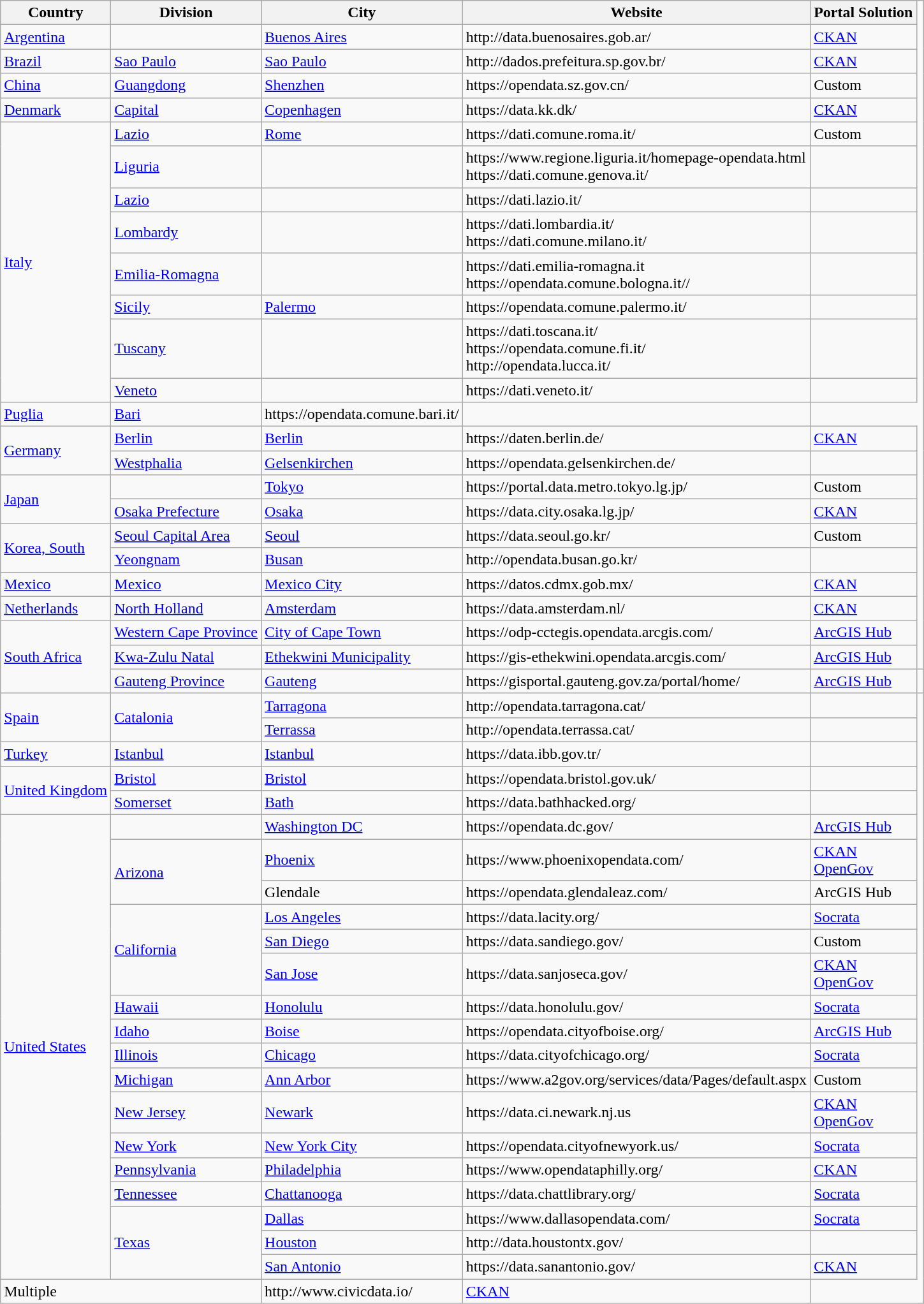<table class="wikitable">
<tr>
<th>Country</th>
<th>Division</th>
<th>City</th>
<th>Website</th>
<th>Portal Solution</th>
</tr>
<tr>
<td><a href='#'>Argentina</a></td>
<td></td>
<td><a href='#'>Buenos Aires</a></td>
<td>http://data.buenosaires.gob.ar/</td>
<td><a href='#'>CKAN</a></td>
</tr>
<tr>
<td><a href='#'>Brazil</a></td>
<td><a href='#'>Sao Paulo</a></td>
<td><a href='#'>Sao Paulo</a></td>
<td>http://dados.prefeitura.sp.gov.br/</td>
<td><a href='#'>CKAN</a></td>
</tr>
<tr>
<td><a href='#'>China</a></td>
<td><a href='#'>Guangdong</a></td>
<td><a href='#'>Shenzhen</a></td>
<td>https://opendata.sz.gov.cn/</td>
<td>Custom</td>
</tr>
<tr>
<td><a href='#'>Denmark</a></td>
<td><a href='#'>Capital</a></td>
<td><a href='#'>Copenhagen</a></td>
<td>https://data.kk.dk/</td>
<td><a href='#'>CKAN</a></td>
</tr>
<tr>
<td rowspan="8"><a href='#'>Italy</a></td>
<td><a href='#'>Lazio</a></td>
<td><a href='#'>Rome</a></td>
<td>https://dati.comune.roma.it/</td>
<td>Custom</td>
</tr>
<tr>
<td><a href='#'>Liguria</a></td>
<td></td>
<td>https://www.regione.liguria.it/homepage-opendata.html<br>https://dati.comune.genova.it/</td>
<td></td>
</tr>
<tr>
<td><a href='#'>Lazio</a></td>
<td></td>
<td>https://dati.lazio.it/</td>
<td></td>
</tr>
<tr>
<td><a href='#'>Lombardy</a></td>
<td></td>
<td>https://dati.lombardia.it/<br>https://dati.comune.milano.it/</td>
<td></td>
</tr>
<tr>
<td><a href='#'>Emilia-Romagna</a></td>
<td></td>
<td>https://dati.emilia-romagna.it<br>https://opendata.comune.bologna.it//</td>
<td></td>
</tr>
<tr>
<td><a href='#'>Sicily</a></td>
<td><a href='#'>Palermo</a></td>
<td>https://opendata.comune.palermo.it/</td>
<td></td>
</tr>
<tr>
<td><a href='#'>Tuscany</a></td>
<td></td>
<td>https://dati.toscana.it/<br>https://opendata.comune.fi.it/<br>http://opendata.lucca.it/</td>
<td></td>
</tr>
<tr>
<td><a href='#'>Veneto</a></td>
<td></td>
<td>https://dati.veneto.it/</td>
<td></td>
</tr>
<tr>
<td><a href='#'>Puglia</a></td>
<td><a href='#'>Bari</a></td>
<td>https://opendata.comune.bari.it/</td>
<td></td>
</tr>
<tr>
<td rowspan="2"><a href='#'>Germany</a></td>
<td><a href='#'>Berlin</a></td>
<td><a href='#'>Berlin</a></td>
<td>https://daten.berlin.de/</td>
<td><a href='#'>CKAN</a></td>
</tr>
<tr>
<td><a href='#'>Westphalia</a></td>
<td><a href='#'>Gelsenkirchen</a></td>
<td>https://opendata.gelsenkirchen.de/</td>
<td></td>
</tr>
<tr>
<td rowspan="2"><a href='#'>Japan</a></td>
<td></td>
<td><a href='#'>Tokyo</a></td>
<td>https://portal.data.metro.tokyo.lg.jp/</td>
<td>Custom</td>
</tr>
<tr>
<td><a href='#'>Osaka Prefecture</a></td>
<td><a href='#'>Osaka</a></td>
<td>https://data.city.osaka.lg.jp/</td>
<td><a href='#'>CKAN</a></td>
</tr>
<tr>
<td rowspan="2"><a href='#'>Korea, South</a></td>
<td><a href='#'>Seoul Capital Area</a></td>
<td><a href='#'>Seoul</a></td>
<td>https://data.seoul.go.kr/</td>
<td>Custom</td>
</tr>
<tr>
<td><a href='#'>Yeongnam</a></td>
<td><a href='#'>Busan</a></td>
<td>http://opendata.busan.go.kr/</td>
<td></td>
</tr>
<tr>
<td><a href='#'>Mexico</a></td>
<td><a href='#'>Mexico</a></td>
<td><a href='#'>Mexico City</a></td>
<td>https://datos.cdmx.gob.mx/</td>
<td><a href='#'>CKAN</a></td>
</tr>
<tr>
<td><a href='#'>Netherlands</a></td>
<td><a href='#'>North Holland</a></td>
<td><a href='#'>Amsterdam</a></td>
<td>https://data.amsterdam.nl/</td>
<td><a href='#'>CKAN</a></td>
</tr>
<tr>
<td rowspan="3"><a href='#'>South Africa</a></td>
<td><a href='#'>Western Cape Province</a></td>
<td><a href='#'>City of Cape Town</a></td>
<td>https://odp-cctegis.opendata.arcgis.com/</td>
<td><a href='#'>ArcGIS Hub</a></td>
</tr>
<tr>
<td><a href='#'>Kwa-Zulu Natal</a></td>
<td><a href='#'>Ethekwini Municipality</a></td>
<td>https://gis-ethekwini.opendata.arcgis.com/</td>
<td><a href='#'>ArcGIS Hub</a></td>
</tr>
<tr>
<td><a href='#'>Gauteng Province</a></td>
<td><a href='#'>Gauteng</a></td>
<td>https://gisportal.gauteng.gov.za/portal/home/</td>
<td><a href='#'>ArcGIS Hub</a></td>
<td></td>
</tr>
<tr>
<td rowspan="2"><a href='#'>Spain</a></td>
<td rowspan="2"><a href='#'>Catalonia</a></td>
<td><a href='#'>Tarragona</a></td>
<td>http://opendata.tarragona.cat/</td>
<td></td>
</tr>
<tr>
<td><a href='#'>Terrassa</a></td>
<td>http://opendata.terrassa.cat/</td>
<td></td>
</tr>
<tr>
<td><a href='#'>Turkey</a></td>
<td><a href='#'>Istanbul</a></td>
<td><a href='#'>Istanbul</a></td>
<td>https://data.ibb.gov.tr/</td>
<td></td>
</tr>
<tr>
<td rowspan="2"><a href='#'>United Kingdom</a></td>
<td><a href='#'>Bristol</a></td>
<td><a href='#'>Bristol</a></td>
<td>https://opendata.bristol.gov.uk/</td>
<td></td>
</tr>
<tr>
<td><a href='#'>Somerset</a></td>
<td><a href='#'>Bath</a></td>
<td>https://data.bathhacked.org/</td>
<td></td>
</tr>
<tr>
<td rowspan="17"><a href='#'>United States</a></td>
<td></td>
<td><a href='#'>Washington DC</a></td>
<td>https://opendata.dc.gov/</td>
<td><a href='#'>ArcGIS Hub</a></td>
</tr>
<tr>
<td rowspan="2"><a href='#'>Arizona</a></td>
<td><a href='#'>Phoenix</a></td>
<td>https://www.phoenixopendata.com/</td>
<td><a href='#'>CKAN</a><br><a href='#'>OpenGov</a></td>
</tr>
<tr>
<td>Glendale</td>
<td>https://opendata.glendaleaz.com/</td>
<td>ArcGIS Hub</td>
</tr>
<tr>
<td rowspan="3"><a href='#'>California</a></td>
<td><a href='#'>Los Angeles</a></td>
<td>https://data.lacity.org/</td>
<td><a href='#'>Socrata</a></td>
</tr>
<tr>
<td><a href='#'>San Diego</a></td>
<td>https://data.sandiego.gov/</td>
<td>Custom</td>
</tr>
<tr>
<td><a href='#'>San Jose</a></td>
<td>https://data.sanjoseca.gov/</td>
<td><a href='#'>CKAN</a><br><a href='#'>OpenGov</a></td>
</tr>
<tr>
<td><a href='#'>Hawaii</a></td>
<td><a href='#'>Honolulu</a></td>
<td>https://data.honolulu.gov/</td>
<td><a href='#'>Socrata</a></td>
</tr>
<tr>
<td><a href='#'>Idaho</a></td>
<td><a href='#'>Boise</a></td>
<td>https://opendata.cityofboise.org/</td>
<td><a href='#'>ArcGIS Hub</a></td>
</tr>
<tr>
<td><a href='#'>Illinois</a></td>
<td><a href='#'>Chicago</a></td>
<td>https://data.cityofchicago.org/</td>
<td><a href='#'>Socrata</a></td>
</tr>
<tr>
<td><a href='#'>Michigan</a></td>
<td><a href='#'>Ann Arbor</a></td>
<td>https://www.a2gov.org/services/data/Pages/default.aspx</td>
<td>Custom</td>
</tr>
<tr>
<td><a href='#'>New Jersey</a></td>
<td><a href='#'>Newark</a></td>
<td>https://data.ci.newark.nj.us</td>
<td><a href='#'>CKAN</a><br><a href='#'>OpenGov</a></td>
</tr>
<tr>
<td><a href='#'>New York</a></td>
<td><a href='#'>New York City</a></td>
<td>https://opendata.cityofnewyork.us/</td>
<td><a href='#'>Socrata</a></td>
</tr>
<tr>
<td><a href='#'>Pennsylvania</a></td>
<td><a href='#'>Philadelphia</a></td>
<td>https://www.opendataphilly.org/</td>
<td><a href='#'>CKAN</a></td>
</tr>
<tr>
<td><a href='#'>Tennessee</a></td>
<td><a href='#'>Chattanooga</a></td>
<td>https://data.chattlibrary.org/</td>
<td><a href='#'>Socrata</a></td>
</tr>
<tr>
<td rowspan="3"><a href='#'>Texas</a></td>
<td><a href='#'>Dallas</a></td>
<td>https://www.dallasopendata.com/</td>
<td><a href='#'>Socrata</a></td>
</tr>
<tr>
<td><a href='#'>Houston</a></td>
<td>http://data.houstontx.gov/</td>
<td></td>
</tr>
<tr>
<td><a href='#'>San Antonio</a></td>
<td>https://data.sanantonio.gov/</td>
<td><a href='#'>CKAN</a></td>
</tr>
<tr>
<td colspan="2">Multiple</td>
<td>http://www.civicdata.io/</td>
<td><a href='#'>CKAN</a></td>
</tr>
</table>
